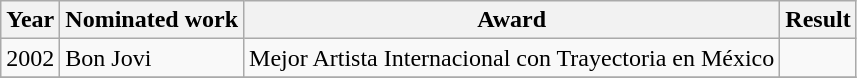<table class="wikitable">
<tr>
<th>Year</th>
<th>Nominated work</th>
<th>Award</th>
<th>Result</th>
</tr>
<tr>
<td style="text-align:center;">2002</td>
<td>Bon Jovi</td>
<td>Mejor Artista Internacional con Trayectoria en México</td>
<td></td>
</tr>
<tr>
</tr>
</table>
